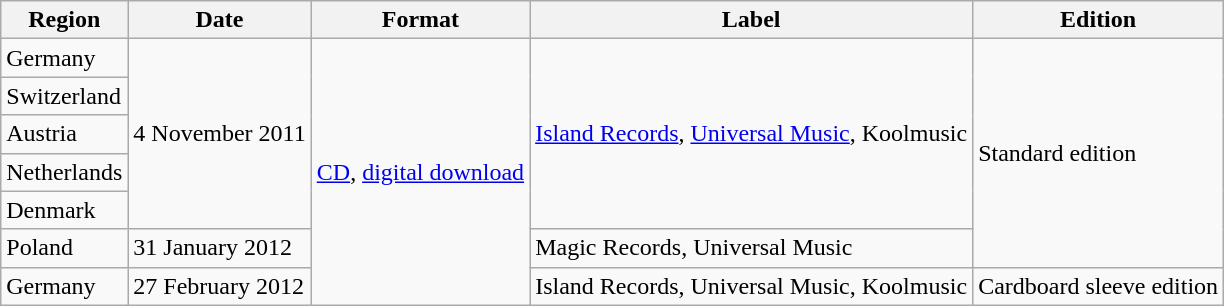<table class="wikitable">
<tr>
<th scope="row">Region</th>
<th scope="row">Date</th>
<th scope="row">Format</th>
<th scope="row">Label</th>
<th scope="row">Edition</th>
</tr>
<tr>
<td>Germany</td>
<td rowspan="5">4 November 2011</td>
<td rowspan="7"><a href='#'>CD</a>, <a href='#'>digital download</a></td>
<td rowspan="5"><a href='#'>Island Records</a>, <a href='#'>Universal Music</a>, Koolmusic</td>
<td rowspan="6">Standard edition</td>
</tr>
<tr>
<td>Switzerland</td>
</tr>
<tr>
<td>Austria</td>
</tr>
<tr>
<td>Netherlands</td>
</tr>
<tr>
<td>Denmark</td>
</tr>
<tr>
<td>Poland</td>
<td>31 January 2012</td>
<td>Magic Records, Universal Music</td>
</tr>
<tr>
<td>Germany</td>
<td>27 February 2012</td>
<td>Island Records, Universal Music, Koolmusic</td>
<td>Cardboard sleeve edition</td>
</tr>
</table>
